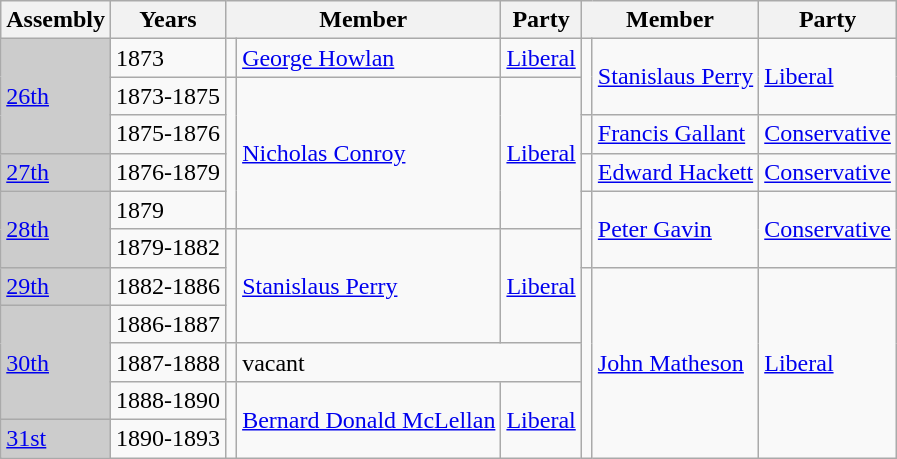<table class="wikitable">
<tr>
<th>Assembly</th>
<th>Years</th>
<th colspan="2">Member</th>
<th>Party</th>
<th colspan="2">Member</th>
<th>Party</th>
</tr>
<tr>
<td bgcolor="CCCCCC" rowspan=3><a href='#'>26th</a></td>
<td>1873</td>
<td></td>
<td><a href='#'>George Howlan</a></td>
<td><a href='#'>Liberal</a></td>
<td rowspan=2 ></td>
<td rowspan=2><a href='#'>Stanislaus Perry</a></td>
<td rowspan=2><a href='#'>Liberal</a></td>
</tr>
<tr>
<td>1873-1875</td>
<td rowspan=4 ></td>
<td rowspan=4><a href='#'>Nicholas Conroy</a></td>
<td rowspan=4><a href='#'>Liberal</a></td>
</tr>
<tr>
<td>1875-1876</td>
<td></td>
<td><a href='#'>Francis Gallant</a></td>
<td><a href='#'>Conservative</a></td>
</tr>
<tr>
<td bgcolor="CCCCCC"><a href='#'>27th</a></td>
<td>1876-1879</td>
<td></td>
<td><a href='#'>Edward Hackett</a></td>
<td><a href='#'>Conservative</a></td>
</tr>
<tr>
<td bgcolor="CCCCCC" rowspan=2><a href='#'>28th</a></td>
<td>1879</td>
<td rowspan=2 ></td>
<td rowspan=2><a href='#'>Peter Gavin</a></td>
<td rowspan=2><a href='#'>Conservative</a></td>
</tr>
<tr>
<td>1879-1882</td>
<td rowspan=3 ></td>
<td rowspan=3><a href='#'>Stanislaus Perry</a></td>
<td rowspan=3><a href='#'>Liberal</a></td>
</tr>
<tr>
<td bgcolor="CCCCCC"><a href='#'>29th</a></td>
<td>1882-1886</td>
<td rowspan=5 ></td>
<td rowspan=5><a href='#'>John Matheson</a></td>
<td rowspan=5><a href='#'>Liberal</a></td>
</tr>
<tr>
<td bgcolor="CCCCCC" rowspan=3><a href='#'>30th</a></td>
<td>1886-1887</td>
</tr>
<tr>
<td>1887-1888</td>
<td></td>
<td colspan="2">vacant</td>
</tr>
<tr>
<td>1888-1890</td>
<td rowspan=2 ></td>
<td rowspan=2><a href='#'>Bernard Donald McLellan</a></td>
<td rowspan=2><a href='#'>Liberal</a></td>
</tr>
<tr>
<td bgcolor="CCCCCC"><a href='#'>31st</a></td>
<td>1890-1893</td>
</tr>
</table>
